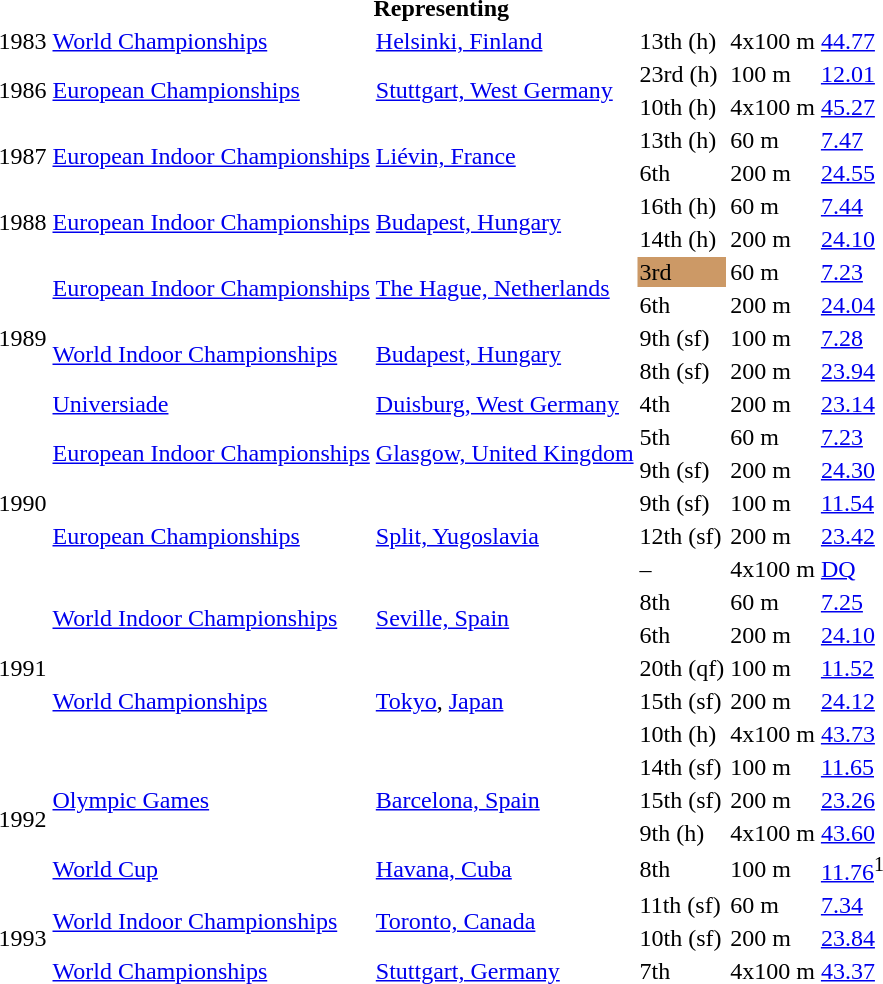<table>
<tr>
<th colspan="6">Representing </th>
</tr>
<tr>
<td>1983</td>
<td><a href='#'>World Championships</a></td>
<td><a href='#'>Helsinki, Finland</a></td>
<td>13th (h)</td>
<td>4x100 m</td>
<td><a href='#'>44.77</a></td>
</tr>
<tr>
<td rowspan=2>1986</td>
<td rowspan=2><a href='#'>European Championships</a></td>
<td rowspan=2><a href='#'>Stuttgart, West Germany</a></td>
<td>23rd (h)</td>
<td>100 m</td>
<td><a href='#'>12.01</a></td>
</tr>
<tr>
<td>10th (h)</td>
<td>4x100 m</td>
<td><a href='#'>45.27</a></td>
</tr>
<tr>
<td rowspan=2>1987</td>
<td rowspan=2><a href='#'>European Indoor Championships</a></td>
<td rowspan=2><a href='#'>Liévin, France</a></td>
<td>13th (h)</td>
<td>60 m</td>
<td><a href='#'>7.47</a></td>
</tr>
<tr>
<td>6th</td>
<td>200 m</td>
<td><a href='#'>24.55</a></td>
</tr>
<tr>
<td rowspan=2>1988</td>
<td rowspan=2><a href='#'>European Indoor Championships</a></td>
<td rowspan=2><a href='#'>Budapest, Hungary</a></td>
<td>16th (h)</td>
<td>60 m</td>
<td><a href='#'>7.44</a></td>
</tr>
<tr>
<td>14th (h)</td>
<td>200 m</td>
<td><a href='#'>24.10</a></td>
</tr>
<tr>
<td rowspan=5>1989</td>
<td rowspan=2><a href='#'>European Indoor Championships</a></td>
<td rowspan=2><a href='#'>The Hague, Netherlands</a></td>
<td bgcolor=cc9966>3rd</td>
<td>60 m</td>
<td><a href='#'>7.23</a></td>
</tr>
<tr>
<td>6th</td>
<td>200 m</td>
<td><a href='#'>24.04</a></td>
</tr>
<tr>
<td rowspan=2><a href='#'>World Indoor Championships</a></td>
<td rowspan=2><a href='#'>Budapest, Hungary</a></td>
<td>9th (sf)</td>
<td>100 m</td>
<td><a href='#'>7.28</a></td>
</tr>
<tr>
<td>8th (sf)</td>
<td>200 m</td>
<td><a href='#'>23.94</a></td>
</tr>
<tr>
<td><a href='#'>Universiade</a></td>
<td><a href='#'>Duisburg, West Germany</a></td>
<td>4th</td>
<td>200 m</td>
<td><a href='#'>23.14</a></td>
</tr>
<tr>
<td rowspan=5>1990</td>
<td rowspan=2><a href='#'>European Indoor Championships</a></td>
<td rowspan=2><a href='#'>Glasgow, United Kingdom</a></td>
<td>5th</td>
<td>60 m</td>
<td><a href='#'>7.23</a></td>
</tr>
<tr>
<td>9th (sf)</td>
<td>200 m</td>
<td><a href='#'>24.30</a></td>
</tr>
<tr>
<td rowspan=3><a href='#'>European Championships</a></td>
<td rowspan=3><a href='#'>Split, Yugoslavia</a></td>
<td>9th (sf)</td>
<td>100 m</td>
<td><a href='#'>11.54</a></td>
</tr>
<tr>
<td>12th (sf)</td>
<td>200 m</td>
<td><a href='#'>23.42</a></td>
</tr>
<tr>
<td>–</td>
<td>4x100 m</td>
<td><a href='#'>DQ</a></td>
</tr>
<tr>
<td rowspan=5>1991</td>
<td rowspan=2><a href='#'>World Indoor Championships</a></td>
<td rowspan=2><a href='#'>Seville, Spain</a></td>
<td>8th</td>
<td>60 m</td>
<td><a href='#'>7.25</a></td>
</tr>
<tr>
<td>6th</td>
<td>200 m</td>
<td><a href='#'>24.10</a></td>
</tr>
<tr>
<td rowspan=3><a href='#'>World Championships</a></td>
<td rowspan=3><a href='#'>Tokyo</a>, <a href='#'>Japan</a></td>
<td>20th (qf)</td>
<td>100 m</td>
<td><a href='#'>11.52</a></td>
</tr>
<tr>
<td>15th (sf)</td>
<td>200 m</td>
<td><a href='#'>24.12</a></td>
</tr>
<tr>
<td>10th (h)</td>
<td>4x100 m</td>
<td><a href='#'>43.73</a></td>
</tr>
<tr>
<td rowspan=4>1992</td>
<td rowspan=3><a href='#'>Olympic Games</a></td>
<td rowspan=3><a href='#'>Barcelona, Spain</a></td>
<td>14th (sf)</td>
<td>100 m</td>
<td><a href='#'>11.65</a></td>
</tr>
<tr>
<td>15th (sf)</td>
<td>200 m</td>
<td><a href='#'>23.26</a></td>
</tr>
<tr>
<td>9th (h)</td>
<td>4x100 m</td>
<td><a href='#'>43.60</a></td>
</tr>
<tr>
<td><a href='#'>World Cup</a></td>
<td><a href='#'>Havana, Cuba</a></td>
<td>8th</td>
<td>100 m</td>
<td><a href='#'>11.76</a><sup>1</sup></td>
</tr>
<tr>
<td rowspan=3>1993</td>
<td rowspan=2><a href='#'>World Indoor Championships</a></td>
<td rowspan=2><a href='#'>Toronto, Canada</a></td>
<td>11th (sf)</td>
<td>60 m</td>
<td><a href='#'>7.34</a></td>
</tr>
<tr>
<td>10th (sf)</td>
<td>200 m</td>
<td><a href='#'>23.84</a></td>
</tr>
<tr>
<td><a href='#'>World Championships</a></td>
<td><a href='#'>Stuttgart, Germany</a></td>
<td>7th</td>
<td>4x100 m</td>
<td><a href='#'>43.37</a></td>
</tr>
</table>
